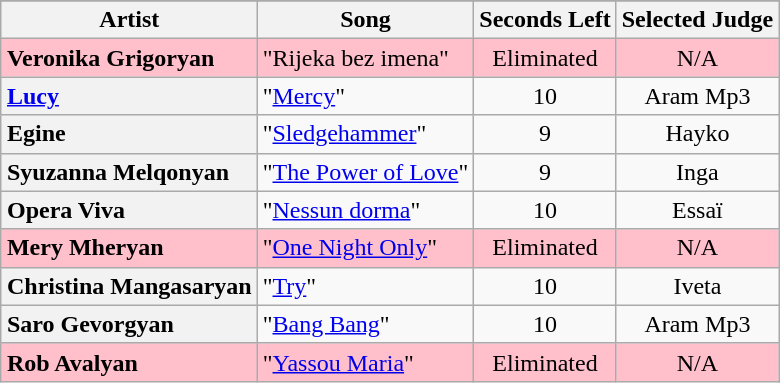<table class="sortable wikitable plainrowheaders" style="margin: 1em auto 1em auto; text-align:center;">
<tr>
</tr>
<tr>
<th scope="col">Artist</th>
<th scope="col">Song</th>
<th scope="col">Seconds Left</th>
<th scope="col">Selected Judge</th>
</tr>
<tr style="background:pink;">
<th scope="row" style="background:pink; text-align:left">Veronika Grigoryan</th>
<td style="text-align:left">"Rijeka bez imena"</td>
<td>Eliminated</td>
<td align="center">N/A</td>
</tr>
<tr>
<th scope="row" style="text-align:left"><a href='#'>Lucy</a></th>
<td style="text-align:left">"<a href='#'>Mercy</a>"</td>
<td>10</td>
<td>Aram Mp3</td>
</tr>
<tr>
<th scope="row" style="text-align:left">Egine</th>
<td style="text-align:left">"<a href='#'>Sledgehammer</a>"</td>
<td>9</td>
<td>Hayko</td>
</tr>
<tr>
<th scope="row" style="text-align:left">Syuzanna Melqonyan</th>
<td style="text-align:left">"<a href='#'>The Power of Love</a>"</td>
<td>9</td>
<td>Inga</td>
</tr>
<tr>
<th scope="row" style="text-align:left">Opera Viva</th>
<td style="text-align:left">"<a href='#'>Nessun dorma</a>"</td>
<td>10</td>
<td>Essaï</td>
</tr>
<tr style="background:pink;">
<th scope="row" style="background:pink; text-align:left">Mery Mheryan</th>
<td style="text-align:left">"<a href='#'>One Night Only</a>"</td>
<td>Eliminated</td>
<td align="center">N/A</td>
</tr>
<tr>
<th scope="row" style="text-align:left">Christina Mangasaryan</th>
<td style="text-align:left">"<a href='#'>Try</a>"</td>
<td>10</td>
<td>Iveta</td>
</tr>
<tr>
<th scope="row" style="text-align:left">Saro Gevorgyan</th>
<td style="text-align:left">"<a href='#'>Bang Bang</a>"</td>
<td>10</td>
<td>Aram Mp3</td>
</tr>
<tr style="background:pink;">
<th scope="row" style="background:pink; text-align:left">Rob Avalyan</th>
<td style="text-align:left">"<a href='#'>Yassou Maria</a>"</td>
<td>Eliminated</td>
<td align="center">N/A</td>
</tr>
</table>
